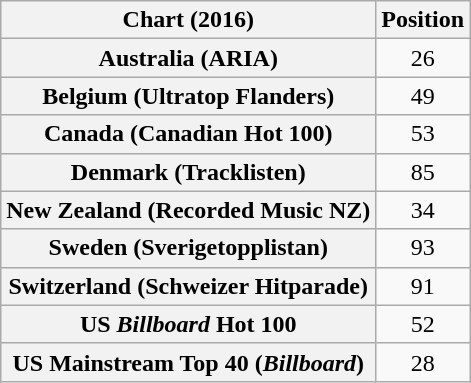<table class="wikitable plainrowheaders sortable" style="text-align:center">
<tr>
<th>Chart (2016)</th>
<th>Position</th>
</tr>
<tr>
<th scope="row">Australia (ARIA)</th>
<td>26</td>
</tr>
<tr>
<th scope="row">Belgium (Ultratop Flanders)</th>
<td>49</td>
</tr>
<tr>
<th scope="row">Canada (Canadian Hot 100)</th>
<td>53</td>
</tr>
<tr>
<th scope="row">Denmark (Tracklisten)</th>
<td>85</td>
</tr>
<tr>
<th scope="row">New Zealand (Recorded Music NZ)</th>
<td>34</td>
</tr>
<tr>
<th scope="row">Sweden (Sverigetopplistan)</th>
<td>93</td>
</tr>
<tr>
<th scope="row">Switzerland (Schweizer Hitparade)</th>
<td>91</td>
</tr>
<tr>
<th scope="row">US <em>Billboard</em> Hot 100</th>
<td>52</td>
</tr>
<tr>
<th scope="row">US Mainstream Top 40 (<em>Billboard</em>)</th>
<td>28</td>
</tr>
</table>
